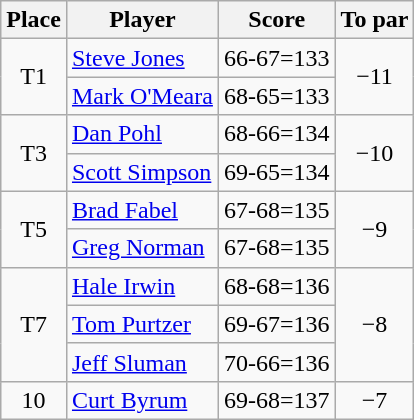<table class="wikitable">
<tr>
<th>Place</th>
<th>Player</th>
<th>Score</th>
<th>To par</th>
</tr>
<tr>
<td rowspan=2 align=center>T1</td>
<td> <a href='#'>Steve Jones</a></td>
<td align=center>66-67=133</td>
<td rowspan=2 align=center>−11</td>
</tr>
<tr>
<td> <a href='#'>Mark O'Meara</a></td>
<td align=center>68-65=133</td>
</tr>
<tr>
<td rowspan=2 align=center>T3</td>
<td> <a href='#'>Dan Pohl</a></td>
<td align=center>68-66=134</td>
<td rowspan=2 align=center>−10</td>
</tr>
<tr>
<td> <a href='#'>Scott Simpson</a></td>
<td align=center>69-65=134</td>
</tr>
<tr>
<td rowspan=2 align=center>T5</td>
<td> <a href='#'>Brad Fabel</a></td>
<td align=center>67-68=135</td>
<td rowspan=2 align=center>−9</td>
</tr>
<tr>
<td> <a href='#'>Greg Norman</a></td>
<td align=center>67-68=135</td>
</tr>
<tr>
<td rowspan=3 align=center>T7</td>
<td> <a href='#'>Hale Irwin</a></td>
<td align=center>68-68=136</td>
<td rowspan=3 align=center>−8</td>
</tr>
<tr>
<td> <a href='#'>Tom Purtzer</a></td>
<td align=center>69-67=136</td>
</tr>
<tr>
<td> <a href='#'>Jeff Sluman</a></td>
<td align=center>70-66=136</td>
</tr>
<tr>
<td align=center>10</td>
<td> <a href='#'>Curt Byrum</a></td>
<td align=center>69-68=137</td>
<td align=center>−7</td>
</tr>
</table>
